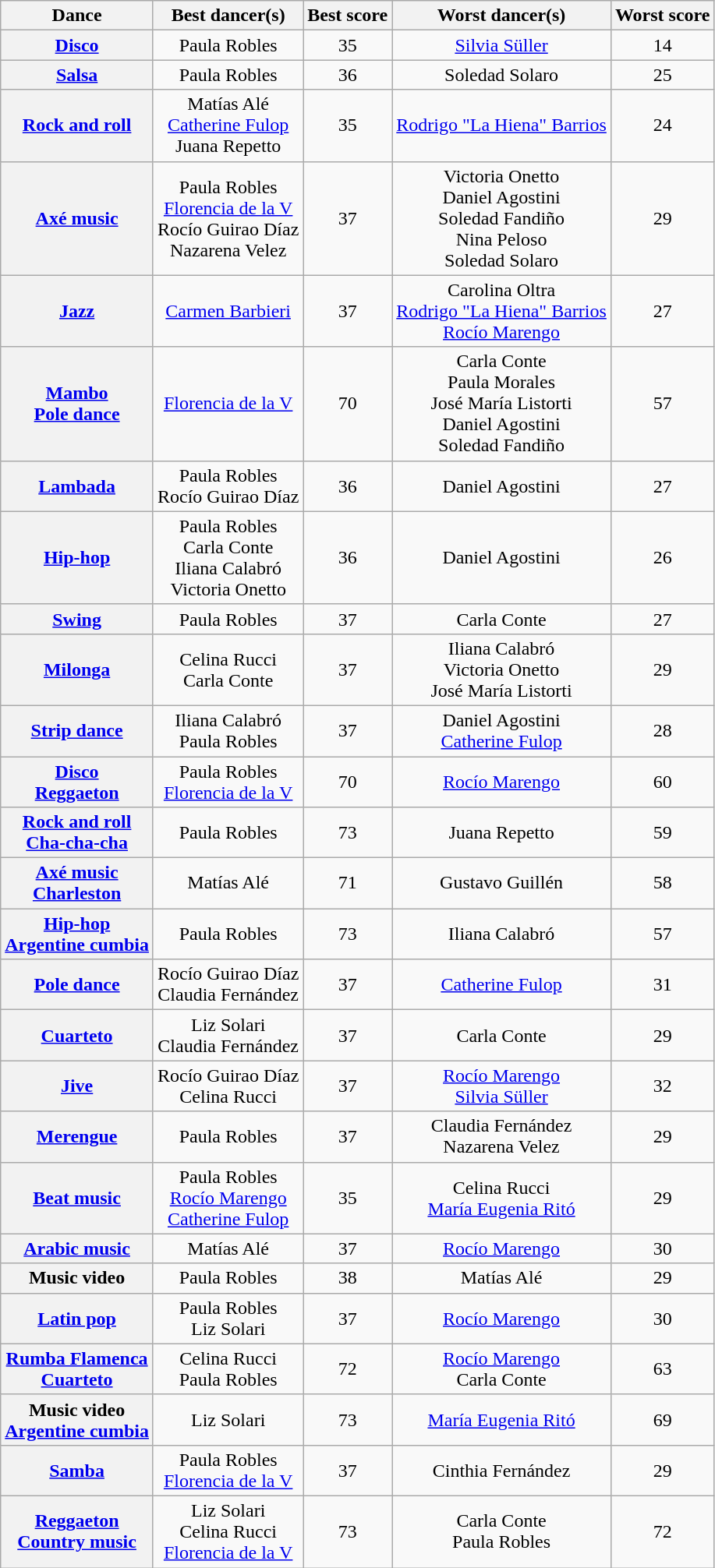<table class="wikitable sortable" style="text-align:center">
<tr>
<th>Dance</th>
<th class="sortable">Best dancer(s)</th>
<th>Best score</th>
<th class="sortable">Worst dancer(s)</th>
<th>Worst score</th>
</tr>
<tr>
<th><a href='#'>Disco</a></th>
<td>Paula Robles</td>
<td>35</td>
<td><a href='#'>Silvia Süller</a></td>
<td>14</td>
</tr>
<tr>
<th><a href='#'>Salsa</a></th>
<td>Paula Robles</td>
<td>36</td>
<td>Soledad Solaro</td>
<td>25</td>
</tr>
<tr>
<th><a href='#'>Rock and roll</a></th>
<td>Matías Alé<br><a href='#'>Catherine Fulop</a><br>Juana Repetto</td>
<td>35</td>
<td><a href='#'>Rodrigo "La Hiena" Barrios</a></td>
<td>24</td>
</tr>
<tr>
<th><a href='#'>Axé music</a></th>
<td>Paula Robles<br><a href='#'>Florencia de la V</a><br>Rocío Guirao Díaz<br>Nazarena Velez</td>
<td>37</td>
<td>Victoria Onetto<br>Daniel Agostini<br>Soledad Fandiño<br>Nina Peloso<br>Soledad Solaro</td>
<td>29</td>
</tr>
<tr>
<th><a href='#'>Jazz</a></th>
<td><a href='#'>Carmen Barbieri</a></td>
<td>37</td>
<td>Carolina Oltra<br><a href='#'>Rodrigo "La Hiena" Barrios</a><br><a href='#'>Rocío Marengo</a></td>
<td>27</td>
</tr>
<tr>
<th><a href='#'>Mambo</a><br><a href='#'>Pole dance</a></th>
<td><a href='#'>Florencia de la V</a></td>
<td>70</td>
<td>Carla Conte<br>Paula Morales<br>José María Listorti<br>Daniel Agostini<br>Soledad Fandiño</td>
<td>57</td>
</tr>
<tr>
<th><a href='#'>Lambada</a></th>
<td>Paula Robles<br>Rocío Guirao Díaz</td>
<td>36</td>
<td>Daniel Agostini</td>
<td>27</td>
</tr>
<tr>
<th><a href='#'>Hip-hop</a></th>
<td>Paula Robles<br>Carla Conte<br>Iliana Calabró<br>Victoria Onetto</td>
<td>36</td>
<td>Daniel Agostini</td>
<td>26</td>
</tr>
<tr>
<th><a href='#'>Swing</a></th>
<td>Paula Robles</td>
<td>37</td>
<td>Carla Conte</td>
<td>27</td>
</tr>
<tr>
<th><a href='#'>Milonga</a></th>
<td>Celina Rucci<br>Carla Conte</td>
<td>37</td>
<td>Iliana Calabró<br>Victoria Onetto<br>José María Listorti</td>
<td>29</td>
</tr>
<tr>
<th><a href='#'>Strip dance</a></th>
<td>Iliana Calabró<br>Paula Robles</td>
<td>37</td>
<td>Daniel Agostini<br><a href='#'>Catherine Fulop</a></td>
<td>28</td>
</tr>
<tr>
<th><a href='#'>Disco</a><br><a href='#'>Reggaeton</a></th>
<td>Paula Robles<br><a href='#'>Florencia de la V</a></td>
<td>70</td>
<td><a href='#'>Rocío Marengo</a></td>
<td>60</td>
</tr>
<tr>
<th><a href='#'>Rock and roll</a><br><a href='#'>Cha-cha-cha</a></th>
<td>Paula Robles</td>
<td>73</td>
<td>Juana Repetto</td>
<td>59</td>
</tr>
<tr>
<th><a href='#'>Axé music</a><br><a href='#'>Charleston</a></th>
<td>Matías Alé</td>
<td>71</td>
<td>Gustavo Guillén</td>
<td>58</td>
</tr>
<tr>
<th><a href='#'>Hip-hop</a><br><a href='#'>Argentine cumbia</a></th>
<td>Paula Robles</td>
<td>73</td>
<td>Iliana Calabró</td>
<td>57</td>
</tr>
<tr>
<th><a href='#'>Pole dance</a></th>
<td>Rocío Guirao Díaz<br>Claudia Fernández</td>
<td>37</td>
<td><a href='#'>Catherine Fulop</a></td>
<td>31</td>
</tr>
<tr>
<th><a href='#'>Cuarteto</a></th>
<td>Liz Solari<br>Claudia Fernández</td>
<td>37</td>
<td>Carla Conte</td>
<td>29</td>
</tr>
<tr>
<th><a href='#'>Jive</a></th>
<td>Rocío Guirao Díaz<br>Celina Rucci</td>
<td>37</td>
<td><a href='#'>Rocío Marengo</a><br><a href='#'>Silvia Süller</a></td>
<td>32</td>
</tr>
<tr>
<th><a href='#'>Merengue</a></th>
<td>Paula Robles</td>
<td>37</td>
<td>Claudia Fernández<br>Nazarena Velez</td>
<td>29</td>
</tr>
<tr>
<th><a href='#'>Beat music</a></th>
<td>Paula Robles<br><a href='#'>Rocío Marengo</a><br><a href='#'>Catherine Fulop</a></td>
<td>35</td>
<td>Celina Rucci<br><a href='#'>María Eugenia Ritó</a></td>
<td>29</td>
</tr>
<tr>
<th><a href='#'>Arabic music</a></th>
<td>Matías Alé</td>
<td>37</td>
<td><a href='#'>Rocío Marengo</a></td>
<td>30</td>
</tr>
<tr>
<th>Music video</th>
<td>Paula Robles</td>
<td>38</td>
<td>Matías Alé</td>
<td>29</td>
</tr>
<tr>
<th><a href='#'>Latin pop</a></th>
<td>Paula Robles<br>Liz Solari</td>
<td>37</td>
<td><a href='#'>Rocío Marengo</a></td>
<td>30</td>
</tr>
<tr>
<th><a href='#'>Rumba Flamenca</a><br><a href='#'>Cuarteto</a></th>
<td>Celina Rucci<br>Paula Robles</td>
<td>72</td>
<td><a href='#'>Rocío Marengo</a><br>Carla Conte</td>
<td>63</td>
</tr>
<tr>
<th>Music video<br><a href='#'>Argentine cumbia</a></th>
<td>Liz Solari</td>
<td>73</td>
<td><a href='#'>María Eugenia Ritó</a></td>
<td>69</td>
</tr>
<tr>
<th><a href='#'>Samba</a></th>
<td>Paula Robles<br><a href='#'>Florencia de la V</a></td>
<td>37</td>
<td>Cinthia Fernández</td>
<td>29</td>
</tr>
<tr>
<th><a href='#'>Reggaeton</a><br><a href='#'>Country music</a></th>
<td>Liz Solari<br>Celina Rucci<br><a href='#'>Florencia de la V</a></td>
<td>73</td>
<td>Carla Conte<br>Paula Robles</td>
<td>72</td>
</tr>
</table>
